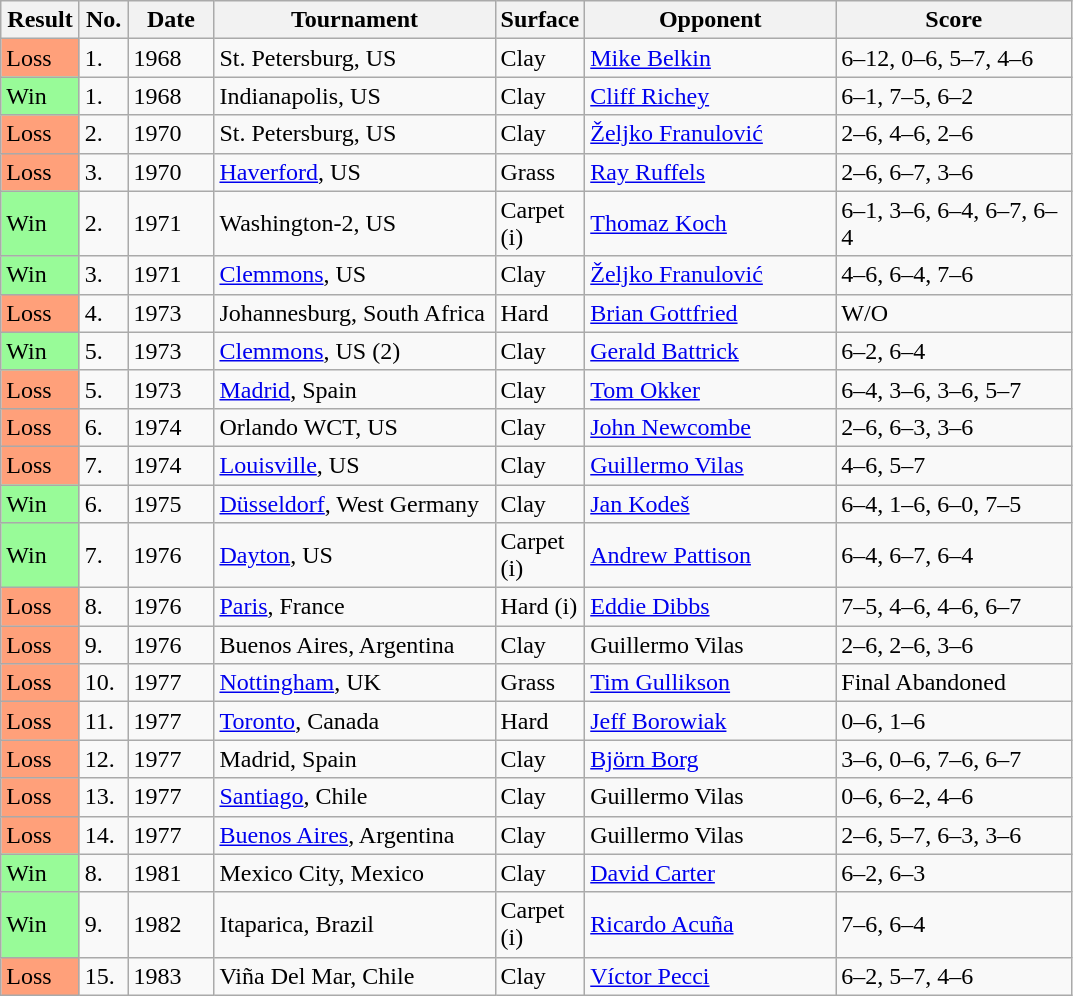<table class="sortable wikitable">
<tr>
<th style="width:45px">Result</th>
<th style="width:25px">No.</th>
<th style="width:50px">Date</th>
<th style="width:180px">Tournament</th>
<th style="width:50px">Surface</th>
<th style="width:160px">Opponent</th>
<th style="width:150px" class="unsortable">Score</th>
</tr>
<tr>
<td style="background:#ffa07a;">Loss</td>
<td>1.</td>
<td>1968</td>
<td>St. Petersburg, US</td>
<td>Clay</td>
<td> <a href='#'>Mike Belkin</a></td>
<td>6–12, 0–6, 5–7, 4–6</td>
</tr>
<tr>
<td style="background:#98fb98;">Win</td>
<td>1.</td>
<td>1968</td>
<td>Indianapolis, US</td>
<td>Clay</td>
<td> <a href='#'>Cliff Richey</a></td>
<td>6–1, 7–5, 6–2</td>
</tr>
<tr>
<td style="background:#ffa07a;">Loss</td>
<td>2.</td>
<td>1970</td>
<td>St. Petersburg, US</td>
<td>Clay</td>
<td> <a href='#'>Željko Franulović</a></td>
<td>2–6, 4–6, 2–6</td>
</tr>
<tr>
<td style="background:#ffa07a;">Loss</td>
<td>3.</td>
<td>1970</td>
<td><a href='#'>Haverford</a>, US</td>
<td>Grass</td>
<td> <a href='#'>Ray Ruffels</a></td>
<td>2–6, 6–7, 3–6</td>
</tr>
<tr>
<td style="background:#98fb98;">Win</td>
<td>2.</td>
<td>1971</td>
<td>Washington-2, US</td>
<td>Carpet (i)</td>
<td> <a href='#'>Thomaz Koch</a></td>
<td>6–1, 3–6, 6–4, 6–7, 6–4</td>
</tr>
<tr>
<td style="background:#98fb98;">Win</td>
<td>3.</td>
<td>1971</td>
<td><a href='#'>Clemmons</a>, US</td>
<td>Clay</td>
<td> <a href='#'>Željko Franulović</a></td>
<td>4–6, 6–4, 7–6</td>
</tr>
<tr>
<td style="background:#ffa07a;">Loss</td>
<td>4.</td>
<td>1973</td>
<td>Johannesburg, South Africa</td>
<td>Hard</td>
<td> <a href='#'>Brian Gottfried</a></td>
<td>W/O</td>
</tr>
<tr>
<td style="background:#98fb98;">Win</td>
<td>5.</td>
<td>1973</td>
<td><a href='#'>Clemmons</a>, US (2)</td>
<td>Clay</td>
<td> <a href='#'>Gerald Battrick</a></td>
<td>6–2, 6–4</td>
</tr>
<tr>
<td style="background:#ffa07a;">Loss</td>
<td>5.</td>
<td>1973</td>
<td><a href='#'>Madrid</a>, Spain</td>
<td>Clay</td>
<td> <a href='#'>Tom Okker</a></td>
<td>6–4, 3–6, 3–6, 5–7</td>
</tr>
<tr>
<td style="background:#ffa07a;">Loss</td>
<td>6.</td>
<td>1974</td>
<td>Orlando WCT, US</td>
<td>Clay</td>
<td> <a href='#'>John Newcombe</a></td>
<td>2–6, 6–3, 3–6</td>
</tr>
<tr>
<td style="background:#ffa07a;">Loss</td>
<td>7.</td>
<td>1974</td>
<td><a href='#'>Louisville</a>, US</td>
<td>Clay</td>
<td> <a href='#'>Guillermo Vilas</a></td>
<td>4–6, 5–7</td>
</tr>
<tr>
<td style="background:#98fb98;">Win</td>
<td>6.</td>
<td>1975</td>
<td><a href='#'>Düsseldorf</a>, West Germany</td>
<td>Clay</td>
<td> <a href='#'>Jan Kodeš</a></td>
<td>6–4, 1–6, 6–0, 7–5</td>
</tr>
<tr>
<td style="background:#98fb98;">Win</td>
<td>7.</td>
<td>1976</td>
<td><a href='#'>Dayton</a>, US</td>
<td>Carpet (i)</td>
<td> <a href='#'>Andrew Pattison</a></td>
<td>6–4, 6–7, 6–4</td>
</tr>
<tr>
<td style="background:#ffa07a;">Loss</td>
<td>8.</td>
<td>1976</td>
<td><a href='#'>Paris</a>, France</td>
<td>Hard (i)</td>
<td> <a href='#'>Eddie Dibbs</a></td>
<td>7–5, 4–6, 4–6, 6–7</td>
</tr>
<tr>
<td style="background:#ffa07a;">Loss</td>
<td>9.</td>
<td>1976</td>
<td>Buenos Aires, Argentina</td>
<td>Clay</td>
<td> Guillermo Vilas</td>
<td>2–6, 2–6, 3–6</td>
</tr>
<tr>
<td style="background:#ffa07a;">Loss</td>
<td>10.</td>
<td>1977</td>
<td><a href='#'>Nottingham</a>, UK</td>
<td>Grass</td>
<td> <a href='#'>Tim Gullikson</a></td>
<td>Final Abandoned</td>
</tr>
<tr>
<td style="background:#ffa07a;">Loss</td>
<td>11.</td>
<td>1977</td>
<td><a href='#'>Toronto</a>, Canada</td>
<td>Hard</td>
<td> <a href='#'>Jeff Borowiak</a></td>
<td>0–6, 1–6</td>
</tr>
<tr>
<td style="background:#ffa07a;">Loss</td>
<td>12.</td>
<td>1977</td>
<td>Madrid, Spain</td>
<td>Clay</td>
<td> <a href='#'>Björn Borg</a></td>
<td>3–6, 0–6, 7–6, 6–7</td>
</tr>
<tr>
<td style="background:#ffa07a;">Loss</td>
<td>13.</td>
<td>1977</td>
<td><a href='#'>Santiago</a>, Chile</td>
<td>Clay</td>
<td> Guillermo Vilas</td>
<td>0–6, 6–2, 4–6</td>
</tr>
<tr>
<td style="background:#ffa07a;">Loss</td>
<td>14.</td>
<td>1977</td>
<td><a href='#'>Buenos Aires</a>, Argentina</td>
<td>Clay</td>
<td> Guillermo Vilas</td>
<td>2–6, 5–7, 6–3, 3–6</td>
</tr>
<tr>
<td style="background:#98fb98;">Win</td>
<td>8.</td>
<td>1981</td>
<td>Mexico City, Mexico</td>
<td>Clay</td>
<td> <a href='#'>David Carter</a></td>
<td>6–2, 6–3</td>
</tr>
<tr>
<td style="background:#98fb98;">Win</td>
<td>9.</td>
<td>1982</td>
<td>Itaparica, Brazil</td>
<td>Carpet (i)</td>
<td> <a href='#'>Ricardo Acuña</a></td>
<td>7–6, 6–4</td>
</tr>
<tr>
<td style="background:#ffa07a;">Loss</td>
<td>15.</td>
<td>1983</td>
<td>Viña Del Mar, Chile</td>
<td>Clay</td>
<td> <a href='#'>Víctor Pecci</a></td>
<td>6–2, 5–7, 4–6</td>
</tr>
</table>
